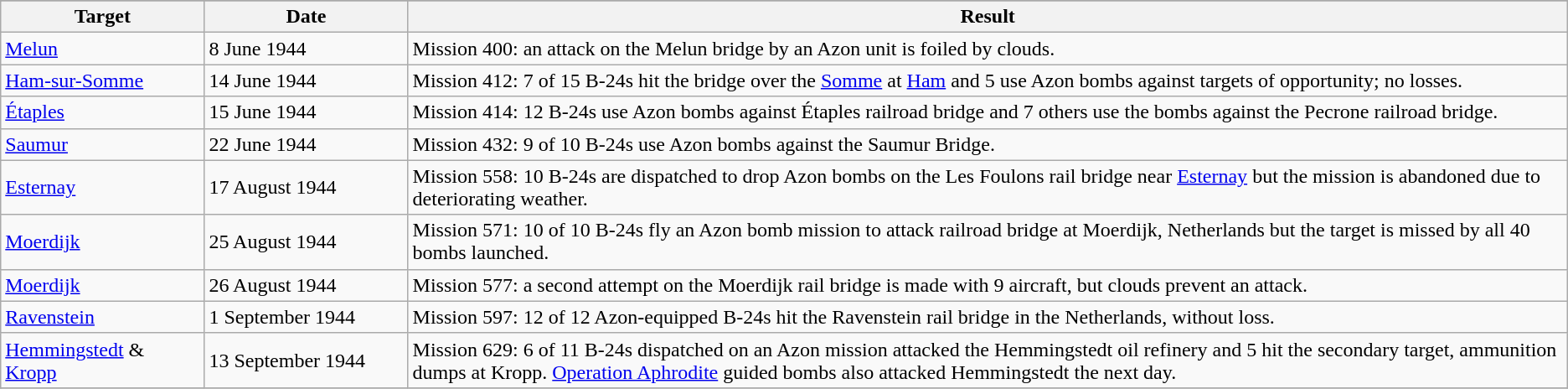<table class="wikitable">
<tr>
</tr>
<tr>
</tr>
<tr valign=top>
<th width=13%>Target</th>
<th width=13%>Date</th>
<th>Result</th>
</tr>
<tr>
<td><a href='#'>Melun</a></td>
<td>8 June 1944</td>
<td>Mission 400: an attack on the Melun bridge by an Azon unit is foiled by clouds.</td>
</tr>
<tr>
<td><a href='#'>Ham-sur-Somme</a></td>
<td>14 June 1944</td>
<td>Mission 412: 7 of 15 B-24s hit the bridge over the <a href='#'>Somme</a> at <a href='#'>Ham</a> and 5 use Azon bombs against targets of opportunity; no losses.</td>
</tr>
<tr>
<td><a href='#'>Étaples</a></td>
<td>15 June 1944</td>
<td>Mission 414: 12 B-24s use Azon bombs against Étaples railroad bridge and 7 others use the bombs against the Pecrone railroad bridge.</td>
</tr>
<tr>
<td><a href='#'>Saumur</a></td>
<td>22 June 1944</td>
<td>Mission 432: 9 of 10 B-24s use Azon bombs against the Saumur Bridge.</td>
</tr>
<tr>
<td><a href='#'>Esternay</a></td>
<td>17 August 1944</td>
<td>Mission 558: 10 B-24s are dispatched to drop Azon bombs on the Les Foulons rail bridge near <a href='#'>Esternay</a> but the mission is abandoned due to deteriorating weather.</td>
</tr>
<tr>
<td><a href='#'>Moerdijk</a></td>
<td>25 August 1944</td>
<td>Mission 571: 10 of 10 B-24s fly an Azon bomb mission to attack railroad bridge at Moerdijk, Netherlands but the target is missed by all 40 bombs launched.</td>
</tr>
<tr>
<td><a href='#'>Moerdijk</a></td>
<td>26 August 1944</td>
<td>Mission 577: a second attempt on the Moerdijk rail bridge is made with 9 aircraft, but clouds prevent an attack.</td>
</tr>
<tr>
<td><a href='#'>Ravenstein</a></td>
<td>1 September 1944</td>
<td>Mission 597: 12 of 12 Azon-equipped B-24s hit the Ravenstein rail bridge in the Netherlands, without loss.</td>
</tr>
<tr>
<td><a href='#'>Hemmingstedt</a> & <a href='#'>Kropp</a></td>
<td>13 September 1944</td>
<td>Mission 629: 6 of 11 B-24s dispatched on an Azon mission attacked the Hemmingstedt oil refinery and 5 hit the secondary target, ammunition dumps at Kropp. <a href='#'>Operation Aphrodite</a> guided bombs also attacked Hemmingstedt the next day.</td>
</tr>
<tr>
</tr>
</table>
